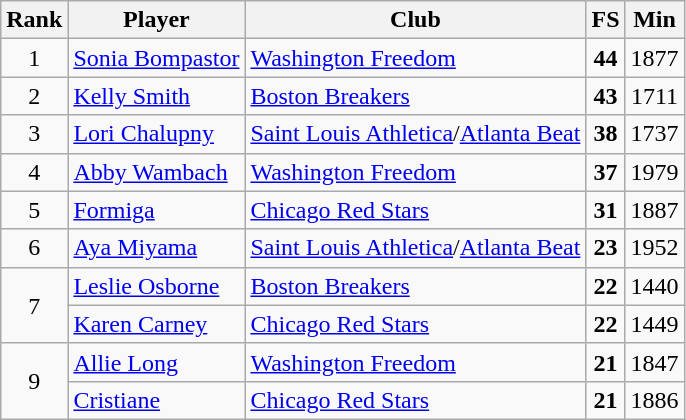<table class=wikitable>
<tr>
<th>Rank</th>
<th>Player</th>
<th>Club</th>
<th>FS</th>
<th>Min</th>
</tr>
<tr>
<td align=center>1</td>
<td> <a href='#'>Sonia Bompastor</a></td>
<td><a href='#'>Washington Freedom</a></td>
<td align=center><strong>44</strong></td>
<td align=center>1877</td>
</tr>
<tr>
<td align=center>2</td>
<td> <a href='#'>Kelly Smith</a></td>
<td><a href='#'>Boston Breakers</a></td>
<td align=center><strong>43</strong></td>
<td align=center>1711</td>
</tr>
<tr>
<td align=center>3</td>
<td> <a href='#'>Lori Chalupny</a></td>
<td><a href='#'>Saint Louis Athletica</a>/<a href='#'>Atlanta Beat</a></td>
<td align=center><strong>38</strong></td>
<td align=center>1737</td>
</tr>
<tr>
<td align=center>4</td>
<td> <a href='#'>Abby Wambach</a></td>
<td><a href='#'>Washington Freedom</a></td>
<td align=center><strong>37</strong></td>
<td align=center>1979</td>
</tr>
<tr>
<td align=center>5</td>
<td> <a href='#'>Formiga</a></td>
<td><a href='#'>Chicago Red Stars</a></td>
<td align=center><strong>31</strong></td>
<td align=center>1887</td>
</tr>
<tr>
<td align=center>6</td>
<td> <a href='#'>Aya Miyama</a></td>
<td><a href='#'>Saint Louis Athletica</a>/<a href='#'>Atlanta Beat</a></td>
<td align=center><strong>23</strong></td>
<td align=center>1952</td>
</tr>
<tr>
<td rowspan=2 align=center>7</td>
<td> <a href='#'>Leslie Osborne</a></td>
<td><a href='#'>Boston Breakers</a></td>
<td align=center><strong>22</strong></td>
<td align=center>1440</td>
</tr>
<tr>
<td> <a href='#'>Karen Carney</a></td>
<td><a href='#'>Chicago Red Stars</a></td>
<td align=center><strong>22</strong></td>
<td align=center>1449</td>
</tr>
<tr>
<td rowspan=2 align=center>9</td>
<td> <a href='#'>Allie Long</a></td>
<td><a href='#'>Washington Freedom</a></td>
<td align=center><strong>21</strong></td>
<td align=center>1847</td>
</tr>
<tr>
<td> <a href='#'>Cristiane</a></td>
<td><a href='#'>Chicago Red Stars</a></td>
<td align=center><strong>21</strong></td>
<td align=center>1886</td>
</tr>
</table>
